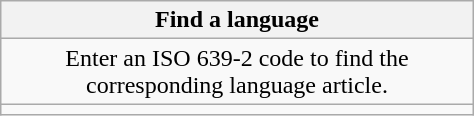<table class="wikitable" width="25%" align="right">
<tr>
<th>Find a language</th>
</tr>
<tr>
<td style="text-align:center">Enter an ISO 639-2 code to find the corresponding language article.</td>
</tr>
<tr>
<td></td>
</tr>
</table>
